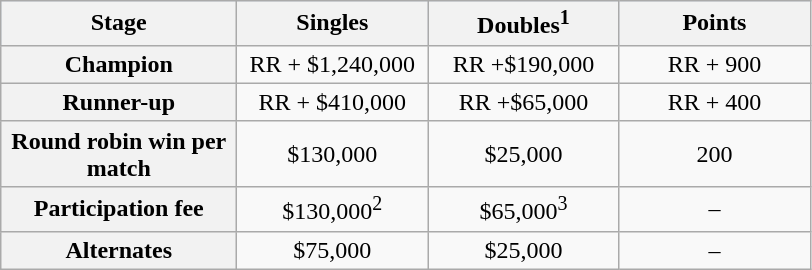<table class=wikitable style=text-align:center>
<tr bgcolor=#d1e4fd>
<th width=150>Stage</th>
<th width=120>Singles</th>
<th width=120>Doubles<sup>1</sup></th>
<th width=120>Points</th>
</tr>
<tr>
<th>Champion</th>
<td>RR + $1,240,000</td>
<td>RR +$190,000</td>
<td>RR + 900</td>
</tr>
<tr>
<th>Runner-up</th>
<td>RR + $410,000</td>
<td>RR +$65,000</td>
<td>RR + 400</td>
</tr>
<tr>
<th>Round robin win per match</th>
<td>$130,000</td>
<td>$25,000</td>
<td>200</td>
</tr>
<tr>
<th>Participation fee</th>
<td>$130,000<sup>2</sup></td>
<td>$65,000<sup>3</sup></td>
<td>–</td>
</tr>
<tr>
<th>Alternates</th>
<td>$75,000</td>
<td>$25,000</td>
<td>–</td>
</tr>
</table>
